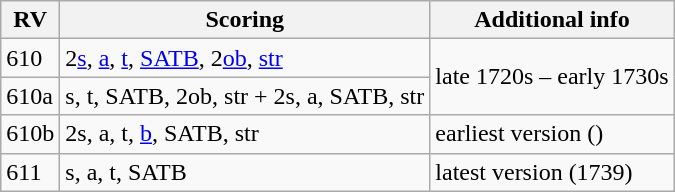<table class="wikitable">
<tr>
<th>RV</th>
<th>Scoring</th>
<th>Additional info</th>
</tr>
<tr>
<td>610</td>
<td>2<a href='#'>s</a>, <a href='#'>a</a>, <a href='#'>t</a>, <a href='#'>SATB</a>, 2<a href='#'>ob</a>, <a href='#'>str</a></td>
<td rowspan="2">late 1720s – early 1730s</td>
</tr>
<tr>
<td>610a</td>
<td>s, t, SATB, 2ob, str + 2s, a, SATB, str</td>
</tr>
<tr>
<td>610b</td>
<td>2s, a, t, <a href='#'>b</a>, SATB, str</td>
<td>earliest version ()</td>
</tr>
<tr>
<td>611</td>
<td>s, a, t, SATB</td>
<td>latest version (1739)</td>
</tr>
</table>
